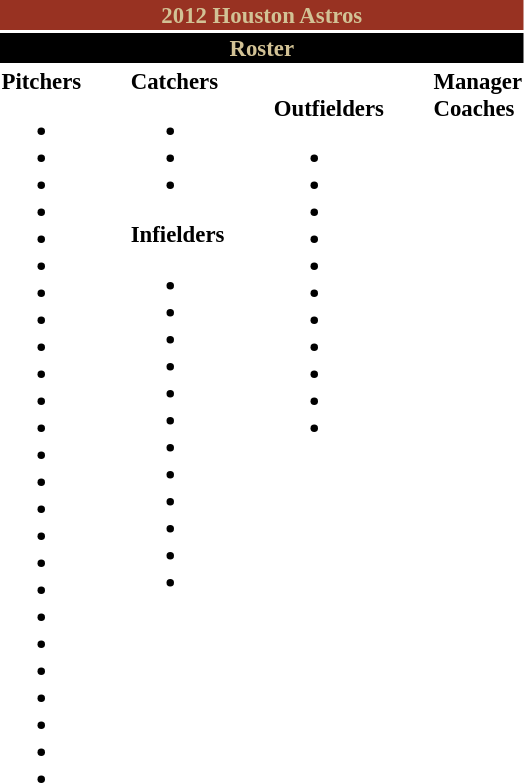<table class="toccolours" style="font-size: 95%;">
<tr>
<th colspan="10" style="background:#983222; color:#d2c295; text-align:center;">2012 Houston Astros</th>
</tr>
<tr>
<td colspan="10" style="background:#000; color:#d2c295; text-align:center;"><strong>Roster</strong></td>
</tr>
<tr>
<td valign="top"><strong>Pitchers</strong><br><ul><li></li><li></li><li></li><li></li><li></li><li></li><li></li><li></li><li></li><li></li><li></li><li></li><li></li><li></li><li></li><li></li><li></li><li></li><li></li><li></li><li></li><li></li><li></li><li></li><li></li></ul></td>
<td style="width:25px;"></td>
<td valign="top"><strong>Catchers</strong><br><ul><li></li><li></li><li></li></ul><strong>Infielders</strong><ul><li></li><li></li><li></li><li></li><li></li><li></li><li></li><li></li><li></li><li></li><li></li><li></li></ul></td>
<td style="width:25px;"></td>
<td valign="top"><br><strong>Outfielders</strong><ul><li></li><li></li><li></li><li></li><li></li><li></li><li></li><li></li><li></li><li></li><li></li></ul></td>
<td style="width:25px;"></td>
<td valign="top"><strong>Manager</strong><br>

<strong>Coaches</strong>
 
 
 
 
 
 
 
 
 </td>
</tr>
</table>
